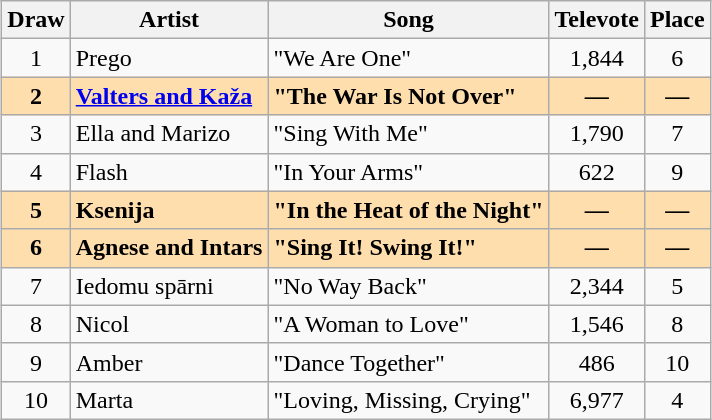<table class="sortable wikitable" style="margin: 1em auto 1em auto; text-align:center;">
<tr>
<th>Draw</th>
<th>Artist</th>
<th>Song</th>
<th>Televote</th>
<th>Place</th>
</tr>
<tr>
<td>1</td>
<td align="left">Prego</td>
<td align="left">"We Are One"</td>
<td>1,844</td>
<td>6</td>
</tr>
<tr style="font-weight:bold;background:navajowhite;">
<td>2</td>
<td align="left"><a href='#'>Valters and Kaža</a></td>
<td align="left">"The War Is Not Over"</td>
<td data-sort-value="9999">—</td>
<td data-sort-value="1">—</td>
</tr>
<tr>
<td>3</td>
<td align="left">Ella and Marizo</td>
<td align="left">"Sing With Me"</td>
<td>1,790</td>
<td>7</td>
</tr>
<tr>
<td>4</td>
<td align="left">Flash</td>
<td align="left">"In Your Arms"</td>
<td>622</td>
<td>9</td>
</tr>
<tr style="font-weight:bold;background:navajowhite;">
<td>5</td>
<td align="left">Ksenija</td>
<td align="left">"In the Heat of the Night"</td>
<td data-sort-value="9999">—</td>
<td data-sort-value="1">—</td>
</tr>
<tr style="font-weight:bold;background:navajowhite;">
<td>6</td>
<td align="left">Agnese and Intars</td>
<td align="left">"Sing It! Swing It!"</td>
<td data-sort-value="9999">—</td>
<td data-sort-value="1">—</td>
</tr>
<tr>
<td>7</td>
<td align="left">Iedomu spārni</td>
<td align="left">"No Way Back"</td>
<td>2,344</td>
<td>5</td>
</tr>
<tr>
<td>8</td>
<td align="left">Nicol</td>
<td align="left">"A Woman to Love"</td>
<td>1,546</td>
<td>8</td>
</tr>
<tr>
<td>9</td>
<td align="left">Amber</td>
<td align="left">"Dance Together"</td>
<td>486</td>
<td>10</td>
</tr>
<tr>
<td>10</td>
<td align="left">Marta</td>
<td align="left">"Loving, Missing, Crying"</td>
<td>6,977</td>
<td>4</td>
</tr>
</table>
